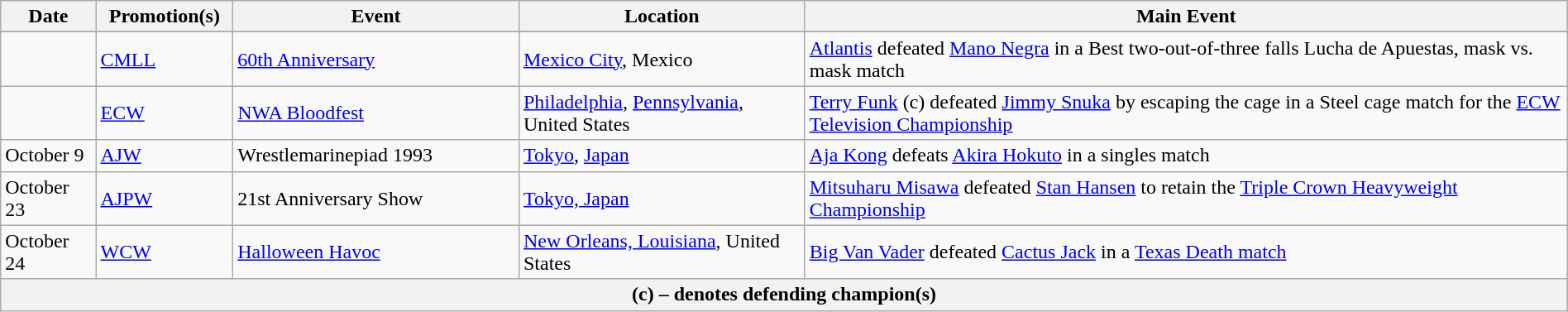<table class="wikitable" style="width:100%;">
<tr>
<th width="5%">Date</th>
<th width="5%">Promotion(s)</th>
<th style="width:15%;">Event</th>
<th style="width:15%;">Location</th>
<th style="width:40%;">Main Event</th>
</tr>
<tr style="width:20%;" |Notes>
</tr>
<tr>
<td></td>
<td><a href='#'>CMLL</a></td>
<td><a href='#'>60th Anniversary</a></td>
<td><a href='#'>Mexico City</a>, Mexico</td>
<td><a href='#'>Atlantis</a> defeated <a href='#'>Mano Negra</a> in a Best two-out-of-three falls Lucha de Apuestas, mask vs. mask match</td>
</tr>
<tr>
<td></td>
<td><a href='#'>ECW</a></td>
<td><a href='#'>NWA Bloodfest</a></td>
<td><a href='#'>Philadelphia</a>, <a href='#'>Pennsylvania</a>, United States</td>
<td><a href='#'>Terry Funk</a> (c) defeated <a href='#'>Jimmy Snuka</a> by escaping the cage in a Steel cage match for the <a href='#'>ECW Television Championship</a></td>
</tr>
<tr>
<td>October 9</td>
<td><a href='#'>AJW</a></td>
<td>Wrestlemarinepiad 1993</td>
<td><a href='#'>Tokyo</a>, <a href='#'>Japan</a></td>
<td><a href='#'>Aja Kong</a> defeats <a href='#'>Akira Hokuto</a> in a singles match</td>
</tr>
<tr>
<td>October 23</td>
<td><a href='#'>AJPW</a></td>
<td>21st Anniversary Show</td>
<td><a href='#'>Tokyo, Japan</a></td>
<td><a href='#'>Mitsuharu Misawa</a> defeated <a href='#'>Stan Hansen</a> to retain the <a href='#'>Triple Crown Heavyweight Championship</a></td>
</tr>
<tr>
<td>October 24</td>
<td><a href='#'>WCW</a></td>
<td><a href='#'>Halloween Havoc</a></td>
<td><a href='#'>New Orleans, Louisiana</a>, United States</td>
<td><a href='#'>Big Van Vader</a> defeated <a href='#'>Cactus Jack</a> in a <a href='#'>Texas Death match</a></td>
</tr>
<tr>
<th colspan="6">(c) – denotes defending champion(s)</th>
</tr>
</table>
